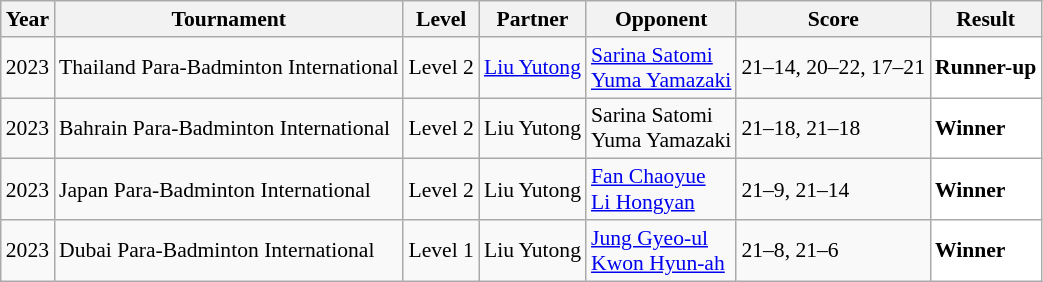<table class="sortable wikitable" style="font-size: 90%;">
<tr>
<th>Year</th>
<th>Tournament</th>
<th>Level</th>
<th>Partner</th>
<th>Opponent</th>
<th>Score</th>
<th>Result</th>
</tr>
<tr>
<td align="center">2023</td>
<td align="left">Thailand Para-Badminton International</td>
<td align="left">Level 2</td>
<td> <a href='#'>Liu Yutong</a></td>
<td align="left"> <a href='#'>Sarina Satomi</a><br> <a href='#'>Yuma Yamazaki</a></td>
<td align="left">21–14, 20–22, 17–21</td>
<td style="text-align:left; background:white"> <strong>Runner-up</strong></td>
</tr>
<tr>
<td align="center">2023</td>
<td align="left">Bahrain Para-Badminton International</td>
<td align="left">Level 2</td>
<td> Liu Yutong</td>
<td align="left"> Sarina Satomi<br> Yuma Yamazaki</td>
<td align="left">21–18, 21–18</td>
<td style="text-align:left; background:white"> <strong>Winner</strong></td>
</tr>
<tr>
<td align="center">2023</td>
<td align="left">Japan Para-Badminton International</td>
<td align="left">Level 2</td>
<td> Liu Yutong</td>
<td align="left"> <a href='#'>Fan Chaoyue</a><br> <a href='#'>Li Hongyan</a></td>
<td align="left">21–9, 21–14</td>
<td style="text-align:left; background:white"> <strong>Winner</strong></td>
</tr>
<tr>
<td align="center">2023</td>
<td align="left">Dubai Para-Badminton International</td>
<td align="left">Level 1</td>
<td align="left"> Liu Yutong</td>
<td align="left"> <a href='#'>Jung Gyeo-ul</a><br> <a href='#'>Kwon Hyun-ah</a></td>
<td align="left">21–8, 21–6</td>
<td style="text-align:left; background:white"> <strong>Winner</strong></td>
</tr>
</table>
